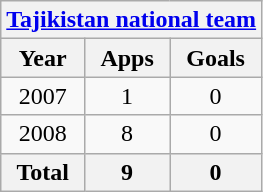<table class="wikitable" style="text-align:center">
<tr>
<th colspan=3><a href='#'>Tajikistan national team</a></th>
</tr>
<tr>
<th>Year</th>
<th>Apps</th>
<th>Goals</th>
</tr>
<tr>
<td>2007</td>
<td>1</td>
<td>0</td>
</tr>
<tr>
<td>2008</td>
<td>8</td>
<td>0</td>
</tr>
<tr>
<th>Total</th>
<th>9</th>
<th>0</th>
</tr>
</table>
